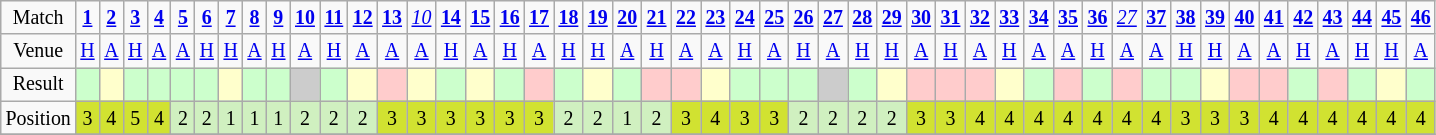<table class="wikitable" style="font-size:83.1%;text-align:center;">
<tr>
<td>Match</td>
<td><a href='#'><strong>1</strong></a></td>
<td><a href='#'><strong>2</strong></a></td>
<td><a href='#'><strong>3</strong></a></td>
<td><a href='#'><strong>4</strong></a></td>
<td><a href='#'><strong>5</strong></a></td>
<td><a href='#'><strong>6</strong></a></td>
<td><a href='#'><strong>7</strong></a></td>
<td><a href='#'><strong>8</strong></a></td>
<td><a href='#'><strong>9</strong></a></td>
<td><a href='#'><strong>10</strong></a></td>
<td><a href='#'><strong>11</strong></a></td>
<td><a href='#'><strong>12</strong></a></td>
<td><a href='#'><strong>13</strong></a></td>
<td><a href='#'><em>10</em></a></td>
<td><a href='#'><strong>14</strong></a></td>
<td><a href='#'><strong>15</strong></a></td>
<td><a href='#'><strong>16</strong></a></td>
<td><a href='#'><strong>17</strong></a></td>
<td><a href='#'><strong>18</strong></a></td>
<td><a href='#'><strong>19</strong></a></td>
<td><a href='#'><strong>20</strong></a></td>
<td><a href='#'><strong>21</strong></a></td>
<td><a href='#'><strong>22</strong></a></td>
<td><a href='#'><strong>23</strong></a></td>
<td><a href='#'><strong>24</strong></a></td>
<td><a href='#'><strong>25</strong></a></td>
<td><a href='#'><strong>26</strong></a></td>
<td><a href='#'><strong>27</strong></a></td>
<td><a href='#'><strong>28</strong></a></td>
<td><a href='#'><strong>29</strong></a></td>
<td><a href='#'><strong>30</strong></a></td>
<td><a href='#'><strong>31</strong></a></td>
<td><a href='#'><strong>32</strong></a></td>
<td><a href='#'><strong>33</strong></a></td>
<td><a href='#'><strong>34</strong></a></td>
<td><a href='#'><strong>35</strong></a></td>
<td><a href='#'><strong>36</strong></a></td>
<td><a href='#'><em>27</em></a></td>
<td><a href='#'><strong>37</strong></a></td>
<td><a href='#'><strong>38</strong></a></td>
<td><a href='#'><strong>39</strong></a></td>
<td><a href='#'><strong>40</strong></a></td>
<td><a href='#'><strong>41</strong></a></td>
<td><a href='#'><strong>42</strong></a></td>
<td><a href='#'><strong>43</strong></a></td>
<td><a href='#'><strong>44</strong></a></td>
<td><a href='#'><strong>45</strong></a></td>
<td><a href='#'><strong>46</strong></a></td>
</tr>
<tr>
<td>Venue</td>
<td><a href='#'>H</a></td>
<td><a href='#'>A</a></td>
<td><a href='#'>H</a></td>
<td><a href='#'>A</a></td>
<td><a href='#'>A</a></td>
<td><a href='#'>H</a></td>
<td><a href='#'>H</a></td>
<td><a href='#'>A</a></td>
<td><a href='#'>H</a></td>
<td><a href='#'>A</a></td>
<td><a href='#'>H</a></td>
<td><a href='#'>A</a></td>
<td><a href='#'>A</a></td>
<td><a href='#'>A</a></td>
<td><a href='#'>H</a></td>
<td><a href='#'>A</a></td>
<td><a href='#'>H</a></td>
<td><a href='#'>A</a></td>
<td><a href='#'>H</a></td>
<td><a href='#'>H</a></td>
<td><a href='#'>A</a></td>
<td><a href='#'>H</a></td>
<td><a href='#'>A</a></td>
<td><a href='#'>A</a></td>
<td><a href='#'>H</a></td>
<td><a href='#'>A</a></td>
<td><a href='#'>H</a></td>
<td><a href='#'>A</a></td>
<td><a href='#'>H</a></td>
<td><a href='#'>H</a></td>
<td><a href='#'>A</a></td>
<td><a href='#'>H</a></td>
<td><a href='#'>A</a></td>
<td><a href='#'>H</a></td>
<td><a href='#'>A</a></td>
<td><a href='#'>A</a></td>
<td><a href='#'>H</a></td>
<td><a href='#'>A</a></td>
<td><a href='#'>A</a></td>
<td><a href='#'>H</a></td>
<td><a href='#'>H</a></td>
<td><a href='#'>A</a></td>
<td><a href='#'>A</a></td>
<td><a href='#'>H</a></td>
<td><a href='#'>A</a></td>
<td><a href='#'>H</a></td>
<td><a href='#'>H</a></td>
<td><a href='#'>A</a></td>
</tr>
<tr>
<td>Result</td>
<td bgcolor="#CFC"></td>
<td bgcolor="#FFC"></td>
<td bgcolor="#CFC"></td>
<td bgcolor="#CFC"></td>
<td bgcolor="#CFC"></td>
<td bgcolor="#CFC"></td>
<td bgcolor="#FFC"></td>
<td bgcolor="#CFC"></td>
<td bgcolor="#CFC"></td>
<td bgcolor="#CCC"></td>
<td bgcolor="#CFC"></td>
<td bgcolor="#FFC"></td>
<td bgcolor="#FCC"></td>
<td bgcolor="#FFC"></td>
<td bgcolor="#CFC"></td>
<td bgcolor="#FFC"></td>
<td bgcolor="#CFC"></td>
<td bgcolor="#FCC"></td>
<td bgcolor="#CFC"></td>
<td bgcolor="#FFC"></td>
<td bgcolor="#CFC"></td>
<td bgcolor="#FCC"></td>
<td bgcolor="#FCC"></td>
<td bgcolor="#FFC"></td>
<td bgcolor="#CFC"></td>
<td bgcolor="#CFC"></td>
<td bgcolor="#CFC"></td>
<td bgcolor="#CCC"></td>
<td bgcolor="#CFC"></td>
<td bgcolor="#FFC"></td>
<td bgcolor="#FCC"></td>
<td bgcolor="#FCC"></td>
<td bgcolor="#FCC"></td>
<td bgcolor="#FFC"></td>
<td bgcolor="#CFC"></td>
<td bgcolor="#FCC"></td>
<td bgcolor="#CFC"></td>
<td bgcolor="#FCC"></td>
<td bgcolor="#CFC"></td>
<td bgcolor="#CFC"></td>
<td bgcolor="#FFC"></td>
<td bgcolor="#FCC"></td>
<td bgcolor="#FCC"></td>
<td bgcolor="#CFC"></td>
<td bgcolor="#FCC"></td>
<td bgcolor="#CFC"></td>
<td bgcolor="#FFC"></td>
<td bgcolor="#CFC"></td>
</tr>
<tr>
<td>Position</td>
<td bgcolor=#D1E231>3</td>
<td bgcolor=#D1E231>4</td>
<td bgcolor=#D1E231>5</td>
<td bgcolor=#D1E231>4</td>
<td bgcolor=#D0F0C0>2</td>
<td bgcolor=#D0F0C0>2</td>
<td bgcolor=#D0F0C0>1</td>
<td bgcolor=#D0F0C0>1</td>
<td bgcolor=#D0F0C0>1</td>
<td bgcolor=#D0F0C0>2</td>
<td bgcolor=#D0F0C0>2</td>
<td bgcolor=#D0F0C0>2</td>
<td bgcolor=#D1E231>3</td>
<td bgcolor=#D1E231>3</td>
<td bgcolor=#D1E231>3</td>
<td bgcolor=#D1E231>3</td>
<td bgcolor=#D1E231>3</td>
<td bgcolor=#D1E231>3</td>
<td bgcolor=#D0F0C0>2</td>
<td bgcolor=#D0F0C0>2</td>
<td bgcolor=#D0F0C0>1</td>
<td bgcolor=#D0F0C0>2</td>
<td bgcolor=#D1E231>3</td>
<td bgcolor=#D1E231>4</td>
<td bgcolor=#D1E231>3</td>
<td bgcolor=#D1E231>3</td>
<td bgcolor=#D0F0C0>2</td>
<td bgcolor=#D0F0C0>2</td>
<td bgcolor=#D0F0C0>2</td>
<td bgcolor=#D0F0C0>2</td>
<td bgcolor=#D1E231>3</td>
<td bgcolor=#D1E231>3</td>
<td bgcolor=#D1E231>4</td>
<td bgcolor=#D1E231>4</td>
<td bgcolor=#D1E231>4</td>
<td bgcolor=#D1E231>4</td>
<td bgcolor=#D1E231>4</td>
<td bgcolor=#D1E231>4</td>
<td bgcolor=#D1E231>4</td>
<td bgcolor=#D1E231>3</td>
<td bgcolor=#D1E231>3</td>
<td bgcolor=#D1E231>3</td>
<td bgcolor=#D1E231>4</td>
<td bgcolor=#D1E231>4</td>
<td bgcolor=#D1E231>4</td>
<td bgcolor=#D1E231>4</td>
<td bgcolor=#D1E231>4</td>
<td bgcolor=#D1E231>4</td>
</tr>
<tr>
</tr>
</table>
